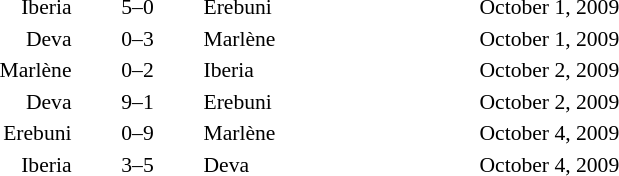<table style="text-align:center; font-size:90%">
<tr>
<th width=180></th>
<th width=80></th>
<th width=180></th>
<th width=200></th>
</tr>
<tr>
<td align=right>Iberia</td>
<td>5–0</td>
<td align=left>Erebuni</td>
<td align=left>October 1, 2009</td>
</tr>
<tr>
<td align=right>Deva</td>
<td>0–3</td>
<td align=left>Marlène</td>
<td align=left>October 1, 2009</td>
</tr>
<tr>
<td align=right>Marlène</td>
<td>0–2</td>
<td align=left>Iberia</td>
<td align=left>October 2, 2009</td>
</tr>
<tr>
<td align=right>Deva</td>
<td>9–1</td>
<td align=left>Erebuni</td>
<td align=left>October 2, 2009</td>
</tr>
<tr>
<td align=right>Erebuni</td>
<td>0–9</td>
<td align=left>Marlène</td>
<td align=left>October 4, 2009</td>
</tr>
<tr>
<td align=right>Iberia</td>
<td>3–5</td>
<td align=left>Deva</td>
<td align=left>October 4, 2009</td>
</tr>
</table>
